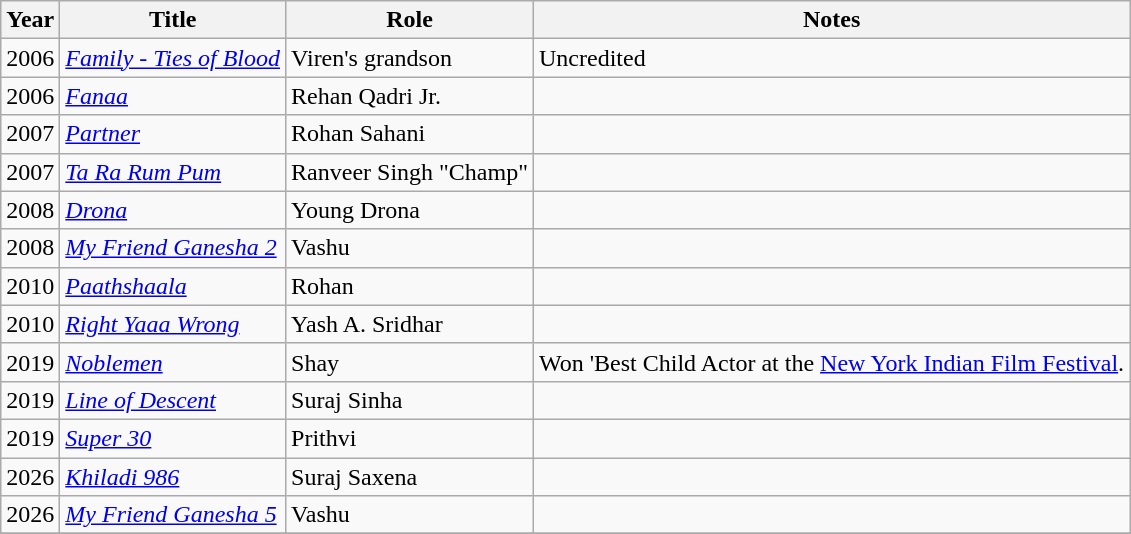<table class="wikitable sortable">
<tr>
<th>Year</th>
<th>Title</th>
<th>Role</th>
<th class="unsortable">Notes</th>
</tr>
<tr>
<td>2006</td>
<td><em><a href='#'>Family - Ties of Blood</a></em></td>
<td>Viren's grandson</td>
<td>Uncredited</td>
</tr>
<tr>
<td>2006</td>
<td><em><a href='#'>Fanaa</a></em></td>
<td>Rehan Qadri Jr.</td>
<td></td>
</tr>
<tr>
<td>2007</td>
<td><em><a href='#'>Partner</a></em></td>
<td>Rohan Sahani</td>
<td></td>
</tr>
<tr>
<td>2007</td>
<td><em><a href='#'>Ta Ra Rum Pum</a></em></td>
<td>Ranveer Singh "Champ"</td>
<td></td>
</tr>
<tr>
<td>2008</td>
<td><em><a href='#'>Drona</a></em></td>
<td>Young Drona</td>
<td></td>
</tr>
<tr>
<td>2008</td>
<td><em><a href='#'>My Friend Ganesha 2</a></em></td>
<td>Vashu</td>
<td></td>
</tr>
<tr>
<td>2010</td>
<td><em><a href='#'>Paathshaala</a></em></td>
<td>Rohan</td>
<td></td>
</tr>
<tr>
<td>2010</td>
<td><em><a href='#'>Right Yaaa Wrong</a></em></td>
<td>Yash A. Sridhar</td>
<td></td>
</tr>
<tr>
<td>2019</td>
<td><em><a href='#'>Noblemen</a></em></td>
<td>Shay</td>
<td>Won 'Best Child Actor at the <a href='#'>New York Indian Film Festival</a>.</td>
</tr>
<tr>
<td>2019</td>
<td><em><a href='#'>Line of Descent</a></em></td>
<td>Suraj Sinha</td>
<td></td>
</tr>
<tr>
<td>2019</td>
<td><em><a href='#'>Super 30</a></em></td>
<td>Prithvi</td>
<td></td>
</tr>
<tr>
<td>2026</td>
<td><em><a href='#'>Khiladi 986</a></em></td>
<td>Suraj Saxena</td>
<td></td>
</tr>
<tr>
<td>2026</td>
<td><em><a href='#'>My Friend Ganesha 5</a></em></td>
<td>Vashu</td>
<td></td>
</tr>
<tr>
</tr>
</table>
